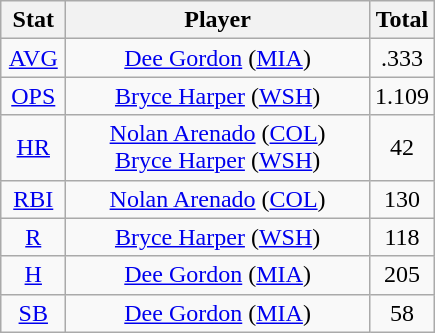<table class="wikitable" style="text-align:center;">
<tr>
<th style="width:15%;">Stat</th>
<th>Player</th>
<th style="width:15%;">Total</th>
</tr>
<tr>
<td><a href='#'>AVG</a></td>
<td><a href='#'>Dee Gordon</a> (<a href='#'>MIA</a>)</td>
<td>.333</td>
</tr>
<tr>
<td><a href='#'>OPS</a></td>
<td><a href='#'>Bryce Harper</a> (<a href='#'>WSH</a>)</td>
<td>1.109</td>
</tr>
<tr>
<td><a href='#'>HR</a></td>
<td><a href='#'>Nolan Arenado</a> (<a href='#'>COL</a>)<br><a href='#'>Bryce Harper</a> (<a href='#'>WSH</a>)</td>
<td>42</td>
</tr>
<tr>
<td><a href='#'>RBI</a></td>
<td><a href='#'>Nolan Arenado</a> (<a href='#'>COL</a>)</td>
<td>130</td>
</tr>
<tr>
<td><a href='#'>R</a></td>
<td><a href='#'>Bryce Harper</a> (<a href='#'>WSH</a>)</td>
<td>118</td>
</tr>
<tr>
<td><a href='#'>H</a></td>
<td><a href='#'>Dee Gordon</a> (<a href='#'>MIA</a>)</td>
<td>205</td>
</tr>
<tr>
<td><a href='#'>SB</a></td>
<td><a href='#'>Dee Gordon</a> (<a href='#'>MIA</a>)</td>
<td>58</td>
</tr>
</table>
